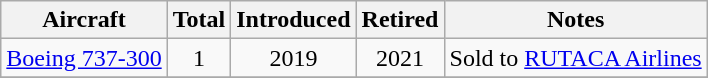<table class="wikitable" style="margin:0.5em auto; text-align:center">
<tr>
<th>Aircraft</th>
<th>Total</th>
<th>Introduced</th>
<th>Retired</th>
<th>Notes</th>
</tr>
<tr>
<td><a href='#'>Boeing 737-300</a></td>
<td>1</td>
<td>2019</td>
<td>2021</td>
<td>Sold to <a href='#'>RUTACA Airlines</a></td>
</tr>
<tr>
</tr>
</table>
